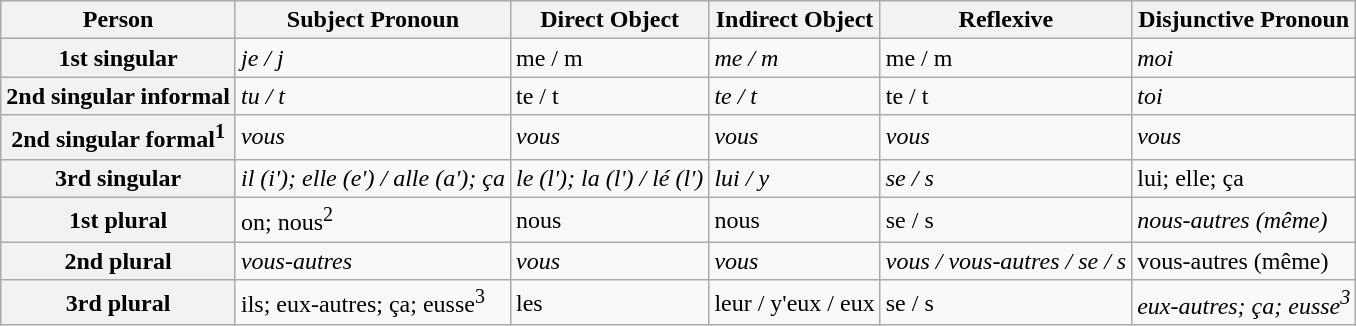<table class="wikitable">
<tr>
<th scope="col">Person</th>
<th scope="col">Subject Pronoun</th>
<th scope="col">Direct Object</th>
<th scope="col">Indirect Object</th>
<th scope="col">Reflexive</th>
<th scope="col">Disjunctive Pronoun</th>
</tr>
<tr>
<th scope="row">1st singular</th>
<td><em>je / j<strong></td>
<td></em>me / m</strong></td>
<td><em>me / m<strong></td>
<td></em>me / m</strong></td>
<td><em>moi</em></td>
</tr>
<tr>
<th scope="row">2nd singular informal</th>
<td><em>tu / t<strong></td>
<td></em>te / t</strong></td>
<td><em>te / t<strong></td>
<td></em>te / t</strong></td>
<td><em>toi</em></td>
</tr>
<tr>
<th scope="row">2nd singular formal<sup>1</sup></th>
<td><em>vous</em></td>
<td><em>vous</em></td>
<td><em>vous</em></td>
<td><em>vous</em></td>
<td><em>vous</em></td>
</tr>
<tr>
<th scope="row">3rd singular</th>
<td><em>il (i'); elle (e') / alle (a'); ça</em></td>
<td><em>le (l'); la (l') / lé (l')</em></td>
<td><em>lui / y</em></td>
<td><em>se / s<strong></td>
<td></em>lui; elle; ça<em></td>
</tr>
<tr>
<th scope="row">1st plural</th>
<td></em>on; nous<sup>2</sup><em></td>
<td></em>nous<em></td>
<td></em>nous<em></td>
<td></em>se / s</strong></td>
<td><em>nous-autres (même)</em></td>
</tr>
<tr>
<th scope="row">2nd plural</th>
<td><em>vous-autres</em></td>
<td><em>vous</em></td>
<td><em>vous</em></td>
<td><em>vous / vous-autres / se / s<strong></td>
<td></em>vous-autres (même)<em></td>
</tr>
<tr>
<th scope="row">3rd plural</th>
<td></em>ils; eux-autres; ça; eusse<sup>3</sup><em></td>
<td></em>les<em></td>
<td></em>leur / y'eux / eux<em></td>
<td></em>se / s</strong></td>
<td><em>eux-autres; ça; eusse<sup>3</sup></em></td>
</tr>
</table>
